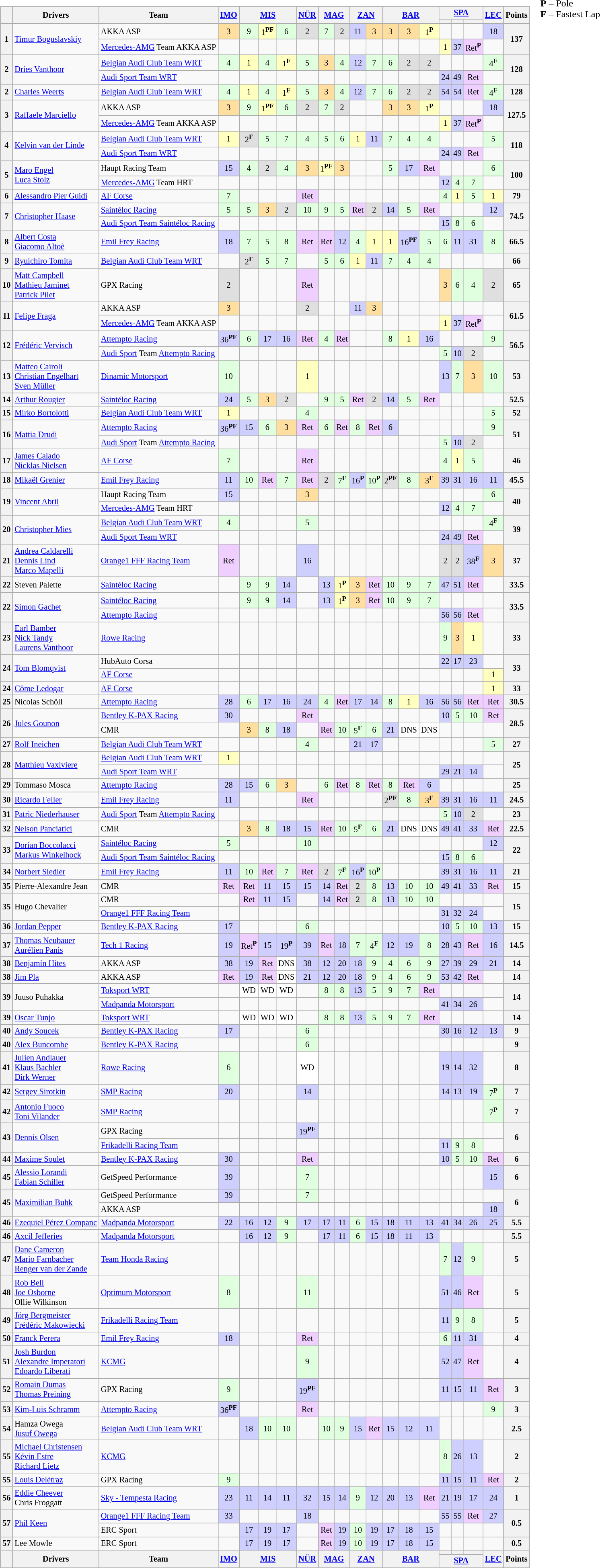<table>
<tr>
<td><br><table class="wikitable" style="font-size:85%; text-align:center;">
<tr>
<th rowspan=2></th>
<th rowspan=2>Drivers</th>
<th rowspan=2>Team</th>
<th rowspan=2><a href='#'>IMO</a><br></th>
<th rowspan=2 colspan=3><a href='#'>MIS</a><br></th>
<th rowspan=2><a href='#'>NÜR</a><br></th>
<th rowspan=2 colspan=2><a href='#'>MAG</a><br></th>
<th rowspan=2 colspan=2><a href='#'>ZAN</a><br></th>
<th rowspan=2 colspan=3><a href='#'>BAR</a><br></th>
<th colspan=3><a href='#'>SPA</a><br></th>
<th rowspan=2><a href='#'>LEC</a><br></th>
<th rowspan=2>Points</th>
</tr>
<tr>
<th></th>
<th></th>
<th></th>
</tr>
<tr>
<th rowspan=2>1</th>
<td rowspan=2 align=left> <a href='#'>Timur Boguslavskiy</a></td>
<td align=left> AKKA ASP</td>
<td style="background:#ffdf9f;">3</td>
<td style="background:#dfffdf;">9</td>
<td style="background:#ffffbf;">1<sup><strong>PF</strong></sup></td>
<td style="background:#dfffdf;">6</td>
<td style="background:#dfdfdf;">2</td>
<td style="background:#dfffdf;">7</td>
<td style="background:#dfdfdf;">2</td>
<td style="background:#cfcfff;">11</td>
<td style="background:#ffdf9f;">3</td>
<td style="background:#ffdf9f;">3</td>
<td style="background:#ffdf9f;">3</td>
<td style="background:#ffffbf;">1<sup><strong>P</strong></sup></td>
<td></td>
<td></td>
<td></td>
<td style="background:#cfcfff;">18</td>
<th rowspan=2>137</th>
</tr>
<tr>
<td align=left> <a href='#'>Mercedes-AMG</a> Team AKKA ASP</td>
<td></td>
<td></td>
<td></td>
<td></td>
<td></td>
<td></td>
<td></td>
<td></td>
<td></td>
<td></td>
<td></td>
<td></td>
<td style="background:#ffffbf;">1</td>
<td style="background:#cfcfff;">37</td>
<td style="background:#efcfff;">Ret<sup><strong>P</strong></sup></td>
<td></td>
</tr>
<tr>
<th rowspan=2>2</th>
<td rowspan=2 align=left> <a href='#'>Dries Vanthoor</a></td>
<td align=left> <a href='#'>Belgian Audi Club Team WRT</a></td>
<td style="background:#dfffdf;">4</td>
<td style="background:#ffffbf;">1</td>
<td style="background:#dfffdf;">4</td>
<td style="background:#ffffbf;">1<sup><strong>F</strong></sup></td>
<td style="background:#dfffdf;">5</td>
<td style="background:#ffdf9f;">3</td>
<td style="background:#dfffdf;">4</td>
<td style="background:#cfcfff;">12</td>
<td style="background:#dfffdf;">7</td>
<td style="background:#dfffdf;">6</td>
<td style="background:#dfdfdf;">2</td>
<td style="background:#dfdfdf;">2</td>
<td></td>
<td></td>
<td></td>
<td style="background:#dfffdf;">4<sup><strong>F</strong></sup></td>
<th rowspan=2>128</th>
</tr>
<tr>
<td align=left> <a href='#'>Audi Sport Team WRT</a></td>
<td></td>
<td></td>
<td></td>
<td></td>
<td></td>
<td></td>
<td></td>
<td></td>
<td></td>
<td></td>
<td></td>
<td></td>
<td style="background:#cfcfff;">24</td>
<td style="background:#cfcfff;">49</td>
<td style="background:#efcfff;">Ret</td>
<td></td>
</tr>
<tr>
<th>2</th>
<td align=left> <a href='#'>Charles Weerts</a></td>
<td align=left> <a href='#'>Belgian Audi Club Team WRT</a></td>
<td style="background:#dfffdf;">4</td>
<td style="background:#ffffbf;">1</td>
<td style="background:#dfffdf;">4</td>
<td style="background:#ffffbf;">1<sup><strong>F</strong></sup></td>
<td style="background:#dfffdf;">5</td>
<td style="background:#ffdf9f;">3</td>
<td style="background:#dfffdf;">4</td>
<td style="background:#cfcfff;">12</td>
<td style="background:#dfffdf;">7</td>
<td style="background:#dfffdf;">6</td>
<td style="background:#dfdfdf;">2</td>
<td style="background:#dfdfdf;">2</td>
<td style="background:#cfcfff;">54</td>
<td style="background:#cfcfff;">54</td>
<td style="background:#efcfff;">Ret</td>
<td style="background:#dfffdf;">4<sup><strong>F</strong></sup></td>
<th>128</th>
</tr>
<tr>
<th rowspan=2>3</th>
<td rowspan=2 align=left> <a href='#'>Raffaele Marciello</a></td>
<td align=left> AKKA ASP</td>
<td style="background:#ffdf9f;">3</td>
<td style="background:#dfffdf;">9</td>
<td style="background:#ffffbf;">1<sup><strong>PF</strong></sup></td>
<td style="background:#dfffdf;">6</td>
<td style="background:#dfdfdf;">2</td>
<td style="background:#dfffdf;">7</td>
<td style="background:#dfdfdf;">2</td>
<td></td>
<td></td>
<td style="background:#ffdf9f;">3</td>
<td style="background:#ffdf9f;">3</td>
<td style="background:#ffffbf;">1<sup><strong>P</strong></sup></td>
<td></td>
<td></td>
<td></td>
<td style="background:#cfcfff;">18</td>
<th rowspan=2>127.5</th>
</tr>
<tr>
<td align=left> <a href='#'>Mercedes-AMG</a> Team AKKA ASP</td>
<td></td>
<td></td>
<td></td>
<td></td>
<td></td>
<td></td>
<td></td>
<td></td>
<td></td>
<td></td>
<td></td>
<td></td>
<td style="background:#ffffbf;">1</td>
<td style="background:#cfcfff;">37</td>
<td style="background:#efcfff;">Ret<sup><strong>P</strong></sup></td>
<td></td>
</tr>
<tr>
<th rowspan=2>4</th>
<td rowspan=2 align=left> <a href='#'>Kelvin van der Linde</a></td>
<td align=left> <a href='#'>Belgian Audi Club Team WRT</a></td>
<td style="background:#ffffbf;">1</td>
<td style="background:#dfdfdf;">2<sup><strong>F</strong></sup></td>
<td style="background:#dfffdf;">5</td>
<td style="background:#dfffdf;">7</td>
<td style="background:#dfffdf;">4</td>
<td style="background:#dfffdf;">5</td>
<td style="background:#dfffdf;">6</td>
<td style="background:#ffffbf;">1</td>
<td style="background:#cfcfff;">11</td>
<td style="background:#dfffdf;">7</td>
<td style="background:#dfffdf;">4</td>
<td style="background:#dfffdf;">4</td>
<td></td>
<td></td>
<td></td>
<td style="background:#dfffdf;">5</td>
<th rowspan=2>118</th>
</tr>
<tr>
<td align=left> <a href='#'>Audi Sport Team WRT</a></td>
<td></td>
<td></td>
<td></td>
<td></td>
<td></td>
<td></td>
<td></td>
<td></td>
<td></td>
<td></td>
<td></td>
<td></td>
<td style="background:#cfcfff;">24</td>
<td style="background:#cfcfff;">49</td>
<td style="background:#efcfff;">Ret</td>
<td></td>
</tr>
<tr>
<th rowspan=2>5</th>
<td rowspan=2 align=left> <a href='#'>Maro Engel</a><br> <a href='#'>Luca Stolz</a></td>
<td align=left> Haupt Racing Team</td>
<td style="background:#cfcfff;">15</td>
<td style="background:#dfffdf;">4</td>
<td style="background:#dfdfdf;">2</td>
<td style="background:#dfffdf;">4</td>
<td style="background:#ffdf9f;">3</td>
<td style="background:#ffffbf;">1<sup><strong>PF</strong></sup></td>
<td style="background:#ffdf9f;">3</td>
<td></td>
<td></td>
<td style="background:#dfffdf;">5</td>
<td style="background:#cfcfff;">17</td>
<td style="background:#efcfff;">Ret</td>
<td></td>
<td></td>
<td></td>
<td style="background:#dfffdf;">6</td>
<th rowspan=2>100</th>
</tr>
<tr>
<td align=left> <a href='#'>Mercedes-AMG</a> Team HRT</td>
<td></td>
<td></td>
<td></td>
<td></td>
<td></td>
<td></td>
<td></td>
<td></td>
<td></td>
<td></td>
<td></td>
<td></td>
<td style="background:#cfcfff;">12</td>
<td style="background:#dfffdf;">4</td>
<td style="background:#dfffdf;">7</td>
<td></td>
</tr>
<tr>
<th>6</th>
<td align=left> <a href='#'>Alessandro Pier Guidi</a></td>
<td align=left> <a href='#'>AF Corse</a></td>
<td style="background:#dfffdf;">7</td>
<td></td>
<td></td>
<td></td>
<td style="background:#efcfff;">Ret</td>
<td></td>
<td></td>
<td></td>
<td></td>
<td></td>
<td></td>
<td></td>
<td style="background:#dfffdf;">4</td>
<td style="background:#ffffbf;">1</td>
<td style="background:#dfffdf;">5</td>
<td style="background:#ffffbf;">1</td>
<th>79</th>
</tr>
<tr>
<th rowspan=2>7</th>
<td rowspan=2 align=left> <a href='#'>Christopher Haase</a></td>
<td align=left> <a href='#'>Saintéloc Racing</a></td>
<td style="background:#dfffdf;">5</td>
<td style="background:#dfffdf;">5</td>
<td style="background:#ffdf9f;">3</td>
<td style="background:#dfdfdf;">2</td>
<td style="background:#dfffdf;">10</td>
<td style="background:#dfffdf;">9</td>
<td style="background:#dfffdf;">5</td>
<td style="background:#efcfff;">Ret</td>
<td style="background:#dfdfdf;">2</td>
<td style="background:#cfcfff;">14</td>
<td style="background:#dfffdf;">5</td>
<td style="background:#efcfff;">Ret</td>
<td></td>
<td></td>
<td></td>
<td style="background:#cfcfff;">12</td>
<th rowspan=2>74.5</th>
</tr>
<tr>
<td align=left> <a href='#'>Audi Sport Team Saintéloc Racing</a></td>
<td></td>
<td></td>
<td></td>
<td></td>
<td></td>
<td></td>
<td></td>
<td></td>
<td></td>
<td></td>
<td></td>
<td></td>
<td style="background:#cfcfff;">15</td>
<td style="background:#dfffdf;">8</td>
<td style="background:#dfffdf;">6</td>
<td></td>
</tr>
<tr>
<th>8</th>
<td align=left> <a href='#'>Albert Costa</a><br> <a href='#'>Giacomo Altoè</a></td>
<td align=left> <a href='#'>Emil Frey Racing</a></td>
<td style="background:#cfcfff;">18</td>
<td style="background:#dfffdf;">7</td>
<td style="background:#dfffdf;">5</td>
<td style="background:#dfffdf;">8</td>
<td style="background:#efcfff;">Ret</td>
<td style="background:#efcfff;">Ret</td>
<td style="background:#cfcfff;">12</td>
<td style="background:#dfffdf;">4</td>
<td style="background:#ffffbf;">1</td>
<td style="background:#ffffbf;">1</td>
<td style="background:#cfcfff;">16<sup><strong>PF</strong></sup></td>
<td style="background:#dfffdf;">5</td>
<td style="background:#dfffdf;">6</td>
<td style="background:#cfcfff;">11</td>
<td style="background:#cfcfff;">31</td>
<td style="background:#dfffdf;">8</td>
<th>66.5</th>
</tr>
<tr>
<th>9</th>
<td align=left> <a href='#'>Ryuichiro Tomita</a></td>
<td align=left> <a href='#'>Belgian Audi Club Team WRT</a></td>
<td></td>
<td style="background:#dfdfdf;">2<sup><strong>F</strong></sup></td>
<td style="background:#dfffdf;">5</td>
<td style="background:#dfffdf;">7</td>
<td></td>
<td style="background:#dfffdf;">5</td>
<td style="background:#dfffdf;">6</td>
<td style="background:#ffffbf;">1</td>
<td style="background:#cfcfff;">11</td>
<td style="background:#dfffdf;">7</td>
<td style="background:#dfffdf;">4</td>
<td style="background:#dfffdf;">4</td>
<td></td>
<td></td>
<td></td>
<td></td>
<th>66</th>
</tr>
<tr>
<th>10</th>
<td align=left> <a href='#'>Matt Campbell</a><br> <a href='#'>Mathieu Jaminet</a><br> <a href='#'>Patrick Pilet</a></td>
<td align=left> GPX Racing</td>
<td style="background:#dfdfdf;">2</td>
<td></td>
<td></td>
<td></td>
<td style="background:#efcfff;">Ret</td>
<td></td>
<td></td>
<td></td>
<td></td>
<td></td>
<td></td>
<td></td>
<td style="background:#ffdf9f;">3</td>
<td style="background:#dfffdf;">6</td>
<td style="background:#dfffdf;">4</td>
<td style="background:#dfdfdf;">2</td>
<th>65</th>
</tr>
<tr>
<th rowspan=2>11</th>
<td rowspan=2 align=left> <a href='#'>Felipe Fraga</a></td>
<td align=left> AKKA ASP</td>
<td style="background:#ffdf9f;">3</td>
<td></td>
<td></td>
<td></td>
<td style="background:#dfdfdf;">2</td>
<td></td>
<td></td>
<td style="background:#cfcfff;">11</td>
<td style="background:#ffdf9f;">3</td>
<td></td>
<td></td>
<td></td>
<td></td>
<td></td>
<td></td>
<td></td>
<th rowspan=2>61.5</th>
</tr>
<tr>
<td align=left> <a href='#'>Mercedes-AMG</a> Team AKKA ASP</td>
<td></td>
<td></td>
<td></td>
<td></td>
<td></td>
<td></td>
<td></td>
<td></td>
<td></td>
<td></td>
<td></td>
<td></td>
<td style="background:#ffffbf;">1</td>
<td style="background:#cfcfff;">37</td>
<td style="background:#efcfff;">Ret<sup><strong>P</strong></sup></td>
<td></td>
</tr>
<tr>
<th rowspan=2>12</th>
<td rowspan=2 align=left> <a href='#'>Frédéric Vervisch</a></td>
<td align=left> <a href='#'>Attempto Racing</a></td>
<td style="background:#cfcfff;">36<sup><strong>PF</strong></sup></td>
<td style="background:#dfffdf;">6</td>
<td style="background:#cfcfff;">17</td>
<td style="background:#cfcfff;">16</td>
<td style="background:#efcfff;">Ret</td>
<td style="background:#dfffdf;">4</td>
<td style="background:#efcfff;">Ret</td>
<td></td>
<td></td>
<td style="background:#dfffdf;">8</td>
<td style="background:#ffffbf;">1</td>
<td style="background:#cfcfff;">16</td>
<td></td>
<td></td>
<td></td>
<td style="background:#dfffdf;">9</td>
<th rowspan=2>56.5</th>
</tr>
<tr>
<td align=left> <a href='#'>Audi Sport</a> Team <a href='#'>Attempto Racing</a></td>
<td></td>
<td></td>
<td></td>
<td></td>
<td></td>
<td></td>
<td></td>
<td></td>
<td></td>
<td></td>
<td></td>
<td></td>
<td style="background:#dfffdf;">5</td>
<td style="background:#cfcfff;">10</td>
<td style="background:#dfdfdf;">2</td>
<td></td>
</tr>
<tr>
<th>13</th>
<td align=left> <a href='#'>Matteo Cairoli</a><br> <a href='#'>Christian Engelhart</a><br> <a href='#'>Sven Müller</a></td>
<td align=left> <a href='#'>Dinamic Motorsport</a></td>
<td style="background:#dfffdf;">10</td>
<td></td>
<td></td>
<td></td>
<td style="background:#ffffbf;">1</td>
<td></td>
<td></td>
<td></td>
<td></td>
<td></td>
<td></td>
<td></td>
<td style="background:#cfcfff;">13</td>
<td style="background:#dfffdf;">7</td>
<td style="background:#ffdf9f;">3</td>
<td style="background:#dfffdf;">10</td>
<th>53</th>
</tr>
<tr>
<th>14</th>
<td align=left> <a href='#'>Arthur Rougier</a></td>
<td align=left> <a href='#'>Saintéloc Racing</a></td>
<td style="background:#cfcfff;">24</td>
<td style="background:#dfffdf;">5</td>
<td style="background:#ffdf9f;">3</td>
<td style="background:#dfdfdf;">2</td>
<td></td>
<td style="background:#dfffdf;">9</td>
<td style="background:#dfffdf;">5</td>
<td style="background:#efcfff;">Ret</td>
<td style="background:#dfdfdf;">2</td>
<td style="background:#cfcfff;">14</td>
<td style="background:#dfffdf;">5</td>
<td style="background:#efcfff;">Ret</td>
<td></td>
<td></td>
<td></td>
<td></td>
<th>52.5</th>
</tr>
<tr>
<th>15</th>
<td align=left> <a href='#'>Mirko Bortolotti</a></td>
<td align=left> <a href='#'>Belgian Audi Club Team WRT</a></td>
<td style="background:#ffffbf;">1</td>
<td></td>
<td></td>
<td></td>
<td style="background:#dfffdf;">4</td>
<td></td>
<td></td>
<td></td>
<td></td>
<td></td>
<td></td>
<td></td>
<td></td>
<td></td>
<td></td>
<td style="background:#dfffdf;">5</td>
<th>52</th>
</tr>
<tr>
<th rowspan=2>16</th>
<td rowspan=2 align=left> <a href='#'>Mattia Drudi</a></td>
<td align=left> <a href='#'>Attempto Racing</a></td>
<td style="background:#cfcfff;">36<sup><strong>PF</strong></sup></td>
<td style="background:#cfcfff;">15</td>
<td style="background:#dfffdf;">6</td>
<td style="background:#ffdf9f;">3</td>
<td style="background:#efcfff;">Ret</td>
<td style="background:#dfffdf;">6</td>
<td style="background:#efcfff;">Ret</td>
<td style="background:#dfffdf;">8</td>
<td style="background:#efcfff;">Ret</td>
<td style="background:#cfcfff;">6</td>
<td></td>
<td></td>
<td></td>
<td></td>
<td></td>
<td style="background:#dfffdf;">9</td>
<th rowspan=2>51</th>
</tr>
<tr>
<td align=left> <a href='#'>Audi Sport</a> Team <a href='#'>Attempto Racing</a></td>
<td></td>
<td></td>
<td></td>
<td></td>
<td></td>
<td></td>
<td></td>
<td></td>
<td></td>
<td></td>
<td></td>
<td></td>
<td style="background:#dfffdf;">5</td>
<td style="background:#cfcfff;">10</td>
<td style="background:#dfdfdf;">2</td>
<td></td>
</tr>
<tr>
<th>17</th>
<td align=left> <a href='#'>James Calado</a><br> <a href='#'>Nicklas Nielsen</a></td>
<td align=left> <a href='#'>AF Corse</a></td>
<td style="background:#dfffdf;">7</td>
<td></td>
<td></td>
<td></td>
<td style="background:#efcfff;">Ret</td>
<td></td>
<td></td>
<td></td>
<td></td>
<td></td>
<td></td>
<td></td>
<td style="background:#dfffdf;">4</td>
<td style="background:#ffffbf;">1</td>
<td style="background:#dfffdf;">5</td>
<td></td>
<th>46</th>
</tr>
<tr>
<th>18</th>
<td align=left> <a href='#'>Mikaël Grenier</a></td>
<td align=left> <a href='#'>Emil Frey Racing</a></td>
<td style="background:#cfcfff;">11</td>
<td style="background:#dfffdf;">10</td>
<td style="background:#efcfff;">Ret</td>
<td style="background:#dfffdf;">7</td>
<td style="background:#efcfff;">Ret</td>
<td style="background:#dfdfdf;">2</td>
<td style="background:#dfffdf;">7<sup><strong>F</strong></sup></td>
<td style="background:#cfcfff;">16<sup><strong>P</strong></sup></td>
<td style="background:#dfffdf;">10<sup><strong>P</strong></sup></td>
<td style="background:#dfdfdf;">2<sup><strong>PF</strong></sup></td>
<td style="background:#dfffdf;">8</td>
<td style="background:#ffdf9f;">3<sup><strong>F</strong></sup></td>
<td style="background:#cfcfff;">39</td>
<td style="background:#cfcfff;">31</td>
<td style="background:#cfcfff;">16</td>
<td style="background:#cfcfff;">11</td>
<th>45.5</th>
</tr>
<tr>
<th rowspan=2>19</th>
<td rowspan=2 align=left> <a href='#'>Vincent Abril</a></td>
<td align=left> Haupt Racing Team</td>
<td style="background:#cfcfff;">15</td>
<td></td>
<td></td>
<td></td>
<td style="background:#ffdf9f;">3</td>
<td></td>
<td></td>
<td></td>
<td></td>
<td></td>
<td></td>
<td></td>
<td></td>
<td></td>
<td></td>
<td style="background:#dfffdf;">6</td>
<th rowspan=2>40</th>
</tr>
<tr>
<td align=left> <a href='#'>Mercedes-AMG</a> Team HRT</td>
<td></td>
<td></td>
<td></td>
<td></td>
<td></td>
<td></td>
<td></td>
<td></td>
<td></td>
<td></td>
<td></td>
<td></td>
<td style="background:#cfcfff;">12</td>
<td style="background:#dfffdf;">4</td>
<td style="background:#dfffdf;">7</td>
<td></td>
</tr>
<tr>
<th rowspan=2>20</th>
<td rowspan=2 align=left> <a href='#'>Christopher Mies</a></td>
<td align=left> <a href='#'>Belgian Audi Club Team WRT</a></td>
<td style="background:#dfffdf;">4</td>
<td></td>
<td></td>
<td></td>
<td style="background:#dfffdf;">5</td>
<td></td>
<td></td>
<td></td>
<td></td>
<td></td>
<td></td>
<td></td>
<td></td>
<td></td>
<td></td>
<td style="background:#dfffdf;">4<sup><strong>F</strong></sup></td>
<th rowspan=2>39</th>
</tr>
<tr>
<td align=left> <a href='#'>Audi Sport Team WRT</a></td>
<td></td>
<td></td>
<td></td>
<td></td>
<td></td>
<td></td>
<td></td>
<td></td>
<td></td>
<td></td>
<td></td>
<td></td>
<td style="background:#cfcfff;">24</td>
<td style="background:#cfcfff;">49</td>
<td style="background:#efcfff;">Ret</td>
<td></td>
</tr>
<tr>
<th>21</th>
<td align=left> <a href='#'>Andrea Caldarelli</a><br> <a href='#'>Dennis Lind</a><br> <a href='#'>Marco Mapelli</a></td>
<td align=left> <a href='#'>Orange1 FFF Racing Team</a></td>
<td style="background:#efcfff;">Ret</td>
<td></td>
<td></td>
<td></td>
<td style="background:#cfcfff;">16</td>
<td></td>
<td></td>
<td></td>
<td></td>
<td></td>
<td></td>
<td></td>
<td style="background:#dfdfdf;">2</td>
<td style="background:#dfdfdf;">2</td>
<td style="background:#cfcfff;">38<sup><strong>F</strong></sup></td>
<td style="background:#ffdf9f;">3</td>
<th>37</th>
</tr>
<tr>
<th>22</th>
<td align=left> Steven Palette</td>
<td align=left> <a href='#'>Saintéloc Racing</a></td>
<td></td>
<td style="background:#dfffdf;">9</td>
<td style="background:#dfffdf;">9</td>
<td style="background:#cfcfff;">14</td>
<td></td>
<td style="background:#cfcfff;">13</td>
<td style="background:#ffffbf;">1<sup><strong>P</strong></sup></td>
<td style="background:#ffdf9f;">3</td>
<td style="background:#efcfff;">Ret</td>
<td style="background:#dfffdf;">10</td>
<td style="background:#dfffdf;">9</td>
<td style="background:#dfffdf;">7</td>
<td style="background:#cfcfff;">47</td>
<td style="background:#cfcfff;">51</td>
<td style="background:#efcfff;">Ret</td>
<td></td>
<th>33.5</th>
</tr>
<tr>
<th rowspan=2>22</th>
<td rowspan=2 align=left> <a href='#'>Simon Gachet</a></td>
<td align=left> <a href='#'>Saintéloc Racing</a></td>
<td></td>
<td style="background:#dfffdf;">9</td>
<td style="background:#dfffdf;">9</td>
<td style="background:#cfcfff;">14</td>
<td></td>
<td style="background:#cfcfff;">13</td>
<td style="background:#ffffbf;">1<sup><strong>P</strong></sup></td>
<td style="background:#ffdf9f;">3</td>
<td style="background:#efcfff;">Ret</td>
<td style="background:#dfffdf;">10</td>
<td style="background:#dfffdf;">9</td>
<td style="background:#dfffdf;">7</td>
<td></td>
<td></td>
<td></td>
<td></td>
<th rowspan=2>33.5</th>
</tr>
<tr>
<td align=left> <a href='#'>Attempto Racing</a></td>
<td></td>
<td></td>
<td></td>
<td></td>
<td></td>
<td></td>
<td></td>
<td></td>
<td></td>
<td></td>
<td></td>
<td></td>
<td style="background:#cfcfff;">56</td>
<td style="background:#cfcfff;">56</td>
<td style="background:#efcfff;">Ret</td>
<td></td>
</tr>
<tr>
<th>23</th>
<td align=left> <a href='#'>Earl Bamber</a><br> <a href='#'>Nick Tandy</a><br> <a href='#'>Laurens Vanthoor</a></td>
<td align=left> <a href='#'>Rowe Racing</a></td>
<td></td>
<td></td>
<td></td>
<td></td>
<td></td>
<td></td>
<td></td>
<td></td>
<td></td>
<td></td>
<td></td>
<td></td>
<td style="background:#dfffdf;">9</td>
<td style="background:#ffdf9f;">3</td>
<td style="background:#ffffbf;">1</td>
<td></td>
<th>33</th>
</tr>
<tr>
<th rowspan=2>24</th>
<td rowspan=2 align=left> <a href='#'>Tom Blomqvist</a></td>
<td align=left> HubAuto Corsa</td>
<td></td>
<td></td>
<td></td>
<td></td>
<td></td>
<td></td>
<td></td>
<td></td>
<td></td>
<td></td>
<td></td>
<td></td>
<td style="background:#cfcfff;">22</td>
<td style="background:#cfcfff;">17</td>
<td style="background:#cfcfff;">23</td>
<td></td>
<th rowspan=2>33</th>
</tr>
<tr>
<td align=left> <a href='#'>AF Corse</a></td>
<td></td>
<td></td>
<td></td>
<td></td>
<td></td>
<td></td>
<td></td>
<td></td>
<td></td>
<td></td>
<td></td>
<td></td>
<td></td>
<td></td>
<td></td>
<td style="background:#ffffbf;">1</td>
</tr>
<tr>
<th>24</th>
<td align=left> <a href='#'>Côme Ledogar</a></td>
<td align=left> <a href='#'>AF Corse</a></td>
<td></td>
<td></td>
<td></td>
<td></td>
<td></td>
<td></td>
<td></td>
<td></td>
<td></td>
<td></td>
<td></td>
<td></td>
<td></td>
<td></td>
<td></td>
<td style="background:#ffffbf;">1</td>
<th>33</th>
</tr>
<tr>
<th>25</th>
<td align=left> Nicolas Schöll</td>
<td align=left> <a href='#'>Attempto Racing</a></td>
<td style="background:#cfcfff;">28</td>
<td style="background:#dfffdf;">6</td>
<td style="background:#cfcfff;">17</td>
<td style="background:#cfcfff;">16</td>
<td style="background:#cfcfff;">24</td>
<td style="background:#dfffdf;">4</td>
<td style="background:#efcfff;">Ret</td>
<td style="background:#cfcfff;">17</td>
<td style="background:#cfcfff;">14</td>
<td style="background:#dfffdf;">8</td>
<td style="background:#ffffbf;">1</td>
<td style="background:#cfcfff;">16</td>
<td style="background:#cfcfff;">56</td>
<td style="background:#cfcfff;">56</td>
<td style="background:#efcfff;">Ret</td>
<td style="background:#efcfff;">Ret</td>
<th>30.5</th>
</tr>
<tr>
<th rowspan=2>26</th>
<td rowspan=2 align=left> <a href='#'>Jules Gounon</a></td>
<td align=left> <a href='#'>Bentley K-PAX Racing</a></td>
<td style="background:#cfcfff;">30</td>
<td></td>
<td></td>
<td></td>
<td style="background:#efcfff;">Ret</td>
<td></td>
<td></td>
<td></td>
<td></td>
<td></td>
<td></td>
<td></td>
<td style="background:#cfcfff;">10</td>
<td style="background:#dfffdf;">5</td>
<td style="background:#dfffdf;">10</td>
<td style="background:#efcfff;">Ret</td>
<th rowspan=2>28.5</th>
</tr>
<tr>
<td align=left> CMR</td>
<td></td>
<td style="background:#ffdf9f;">3</td>
<td style="background:#dfffdf;">8</td>
<td style="background:#cfcfff;">18</td>
<td></td>
<td style="background:#efcfff;">Ret</td>
<td style="background:#dfffdf;">10</td>
<td style="background:#dfffdf;">5<sup><strong>F</strong></sup></td>
<td style="background:#dfffdf;">6</td>
<td style="background:#cfcfff;">21</td>
<td style="background:#ffffff;">DNS</td>
<td style="background:#ffffff;">DNS</td>
<td></td>
<td></td>
<td></td>
<td></td>
</tr>
<tr>
<th>27</th>
<td align=left> <a href='#'>Rolf Ineichen</a></td>
<td align=left> <a href='#'>Belgian Audi Club Team WRT</a></td>
<td></td>
<td></td>
<td></td>
<td></td>
<td style="background:#dfffdf;">4</td>
<td></td>
<td></td>
<td style="background:#cfcfff;">21</td>
<td style="background:#cfcfff;">17</td>
<td></td>
<td></td>
<td></td>
<td></td>
<td></td>
<td></td>
<td style="background:#dfffdf;">5</td>
<th>27</th>
</tr>
<tr>
<th rowspan=2>28</th>
<td rowspan=2 align=left> <a href='#'>Matthieu Vaxiviere</a></td>
<td align=left> <a href='#'>Belgian Audi Club Team WRT</a></td>
<td style="background:#ffffbf;">1</td>
<td></td>
<td></td>
<td></td>
<td></td>
<td></td>
<td></td>
<td></td>
<td></td>
<td></td>
<td></td>
<td></td>
<td></td>
<td></td>
<td></td>
<td></td>
<th rowspan=2>25</th>
</tr>
<tr>
<td align=left> <a href='#'>Audi Sport Team WRT</a></td>
<td></td>
<td></td>
<td></td>
<td></td>
<td></td>
<td></td>
<td></td>
<td></td>
<td></td>
<td></td>
<td></td>
<td></td>
<td style="background:#cfcfff;">29</td>
<td style="background:#cfcfff;">21</td>
<td style="background:#cfcfff;">14</td>
<td></td>
</tr>
<tr>
<th>29</th>
<td align=left> Tommaso Mosca</td>
<td align=left> <a href='#'>Attempto Racing</a></td>
<td style="background:#cfcfff;">28</td>
<td style="background:#cfcfff;">15</td>
<td style="background:#dfffdf;">6</td>
<td style="background:#ffdf9f;">3</td>
<td></td>
<td style="background:#dfffdf;">6</td>
<td style="background:#efcfff;">Ret</td>
<td style="background:#dfffdf;">8</td>
<td style="background:#efcfff;">Ret</td>
<td style="background:#dfffdf;">8</td>
<td style="background:#efcfff;">Ret</td>
<td style="background:#cfcfff;">6</td>
<td></td>
<td></td>
<td></td>
<td></td>
<th>25</th>
</tr>
<tr>
<th>30</th>
<td align=left> <a href='#'>Ricardo Feller</a></td>
<td align=left> <a href='#'>Emil Frey Racing</a></td>
<td style="background:#cfcfff;">11</td>
<td></td>
<td></td>
<td></td>
<td style="background:#efcfff;">Ret</td>
<td></td>
<td></td>
<td></td>
<td></td>
<td style="background:#dfdfdf;">2<sup><strong>PF</strong></sup></td>
<td style="background:#dfffdf;">8</td>
<td style="background:#ffdf9f;">3<sup><strong>F</strong></sup></td>
<td style="background:#cfcfff;">39</td>
<td style="background:#cfcfff;">31</td>
<td style="background:#cfcfff;">16</td>
<td style="background:#cfcfff;">11</td>
<th>24.5</th>
</tr>
<tr>
<th>31</th>
<td align=left> <a href='#'>Patric Niederhauser</a></td>
<td align=left> <a href='#'>Audi Sport</a> Team <a href='#'>Attempto Racing</a></td>
<td></td>
<td></td>
<td></td>
<td></td>
<td></td>
<td></td>
<td></td>
<td></td>
<td></td>
<td></td>
<td></td>
<td></td>
<td style="background:#dfffdf;">5</td>
<td style="background:#cfcfff;">10</td>
<td style="background:#dfdfdf;">2</td>
<td></td>
<th>23</th>
</tr>
<tr>
<th>32</th>
<td align=left> <a href='#'>Nelson Panciatici</a></td>
<td align=left> CMR</td>
<td></td>
<td style="background:#ffdf9f;">3</td>
<td style="background:#dfffdf;">8</td>
<td style="background:#cfcfff;">18</td>
<td style="background:#cfcfff;">15</td>
<td style="background:#efcfff;">Ret</td>
<td style="background:#dfffdf;">10</td>
<td style="background:#dfffdf;">5<sup><strong>F</strong></sup></td>
<td style="background:#dfffdf;">6</td>
<td style="background:#cfcfff;">21</td>
<td style="background:#ffffff;">DNS</td>
<td style="background:#ffffff;">DNS</td>
<td style="background:#cfcfff;">49</td>
<td style="background:#cfcfff;">41</td>
<td style="background:#cfcfff;">33</td>
<td style="background:#efcfff;">Ret</td>
<th>22.5</th>
</tr>
<tr>
<th rowspan=2>33</th>
<td rowspan=2 align=left> <a href='#'>Dorian Boccolacci</a><br> <a href='#'>Markus Winkelhock</a></td>
<td align=left> <a href='#'>Saintéloc Racing</a></td>
<td style="background:#dfffdf;">5</td>
<td></td>
<td></td>
<td></td>
<td style="background:#dfffdf;">10</td>
<td></td>
<td></td>
<td></td>
<td></td>
<td></td>
<td></td>
<td></td>
<td></td>
<td></td>
<td></td>
<td style="background:#cfcfff;">12</td>
<th rowspan=2>22</th>
</tr>
<tr>
<td align=left> <a href='#'>Audi Sport Team Saintéloc Racing</a></td>
<td></td>
<td></td>
<td></td>
<td></td>
<td></td>
<td></td>
<td></td>
<td></td>
<td></td>
<td></td>
<td></td>
<td></td>
<td style="background:#cfcfff;">15</td>
<td style="background:#dfffdf;">8</td>
<td style="background:#dfffdf;">6</td>
<td></td>
</tr>
<tr>
<th>34</th>
<td align=left> <a href='#'>Norbert Siedler</a></td>
<td align=left> <a href='#'>Emil Frey Racing</a></td>
<td style="background:#cfcfff;">11</td>
<td style="background:#dfffdf;">10</td>
<td style="background:#efcfff;">Ret</td>
<td style="background:#dfffdf;">7</td>
<td style="background:#efcfff;">Ret</td>
<td style="background:#dfdfdf;">2</td>
<td style="background:#dfffdf;">7<sup><strong>F</strong></sup></td>
<td style="background:#cfcfff;">16<sup><strong>P</strong></sup></td>
<td style="background:#dfffdf;">10<sup><strong>P</strong></sup></td>
<td></td>
<td></td>
<td></td>
<td style="background:#cfcfff;">39</td>
<td style="background:#cfcfff;">31</td>
<td style="background:#cfcfff;">16</td>
<td style="background:#cfcfff;">11</td>
<th>21</th>
</tr>
<tr>
<th>35</th>
<td align=left> Pierre-Alexandre Jean</td>
<td align=left> CMR</td>
<td style="background:#efcfff;">Ret</td>
<td style="background:#efcfff;">Ret</td>
<td style="background:#cfcfff;">11</td>
<td style="background:#cfcfff;">15</td>
<td style="background:#cfcfff;">15</td>
<td style="background:#cfcfff;">14</td>
<td style="background:#efcfff;">Ret</td>
<td style="background:#dfdfdf;">2</td>
<td style="background:#dfffdf;">8</td>
<td style="background:#cfcfff;">13</td>
<td style="background:#dfffdf;">10</td>
<td style="background:#dfffdf;">10</td>
<td style="background:#cfcfff;">49</td>
<td style="background:#cfcfff;">41</td>
<td style="background:#cfcfff;">33</td>
<td style="background:#efcfff;">Ret</td>
<th>15</th>
</tr>
<tr>
<th rowspan=2>35</th>
<td rowspan=2 align=left> Hugo Chevalier</td>
<td align=left> CMR</td>
<td></td>
<td style="background:#efcfff;">Ret</td>
<td style="background:#cfcfff;">11</td>
<td style="background:#cfcfff;">15</td>
<td></td>
<td style="background:#cfcfff;">14</td>
<td style="background:#efcfff;">Ret</td>
<td style="background:#dfdfdf;">2</td>
<td style="background:#dfffdf;">8</td>
<td style="background:#cfcfff;">13</td>
<td style="background:#dfffdf;">10</td>
<td style="background:#dfffdf;">10</td>
<td></td>
<td></td>
<td></td>
<td></td>
<th rowspan=2>15</th>
</tr>
<tr>
<td align=left> <a href='#'>Orange1 FFF Racing Team</a></td>
<td></td>
<td></td>
<td></td>
<td></td>
<td></td>
<td></td>
<td></td>
<td></td>
<td></td>
<td></td>
<td></td>
<td></td>
<td style="background:#cfcfff;">31</td>
<td style="background:#cfcfff;">32</td>
<td style="background:#cfcfff;">24</td>
<td></td>
</tr>
<tr>
<th>36</th>
<td align=left> <a href='#'>Jordan Pepper</a></td>
<td align=left> <a href='#'>Bentley K-PAX Racing</a></td>
<td style="background:#cfcfff;">17</td>
<td></td>
<td></td>
<td></td>
<td style="background:#dfffdf;">6</td>
<td></td>
<td></td>
<td></td>
<td></td>
<td></td>
<td></td>
<td></td>
<td style="background:#cfcfff;">10</td>
<td style="background:#dfffdf;">5</td>
<td style="background:#dfffdf;">10</td>
<td style="background:#cfcfff;">13</td>
<th>15</th>
</tr>
<tr>
<th>37</th>
<td align=left> <a href='#'>Thomas Neubauer</a><br> <a href='#'>Aurélien Panis</a></td>
<td align=left> <a href='#'>Tech 1 Racing</a></td>
<td style="background:#cfcfff;">19</td>
<td style="background:#efcfff;">Ret<sup><strong>P</strong></sup></td>
<td style="background:#cfcfff;">15</td>
<td style="background:#cfcfff;">19<sup><strong>P</strong></sup></td>
<td style="background:#cfcfff;">39</td>
<td style="background:#efcfff;">Ret</td>
<td style="background:#cfcfff;">18</td>
<td style="background:#dfffdf;">7</td>
<td style="background:#dfffdf;">4<sup><strong>F</strong></sup></td>
<td style="background:#cfcfff;">12</td>
<td style="background:#cfcfff;">19</td>
<td style="background:#dfffdf;">8</td>
<td style="background:#cfcfff;">28</td>
<td style="background:#cfcfff;">43</td>
<td style="background:#efcfff;">Ret</td>
<td style="background:#cfcfff;">16</td>
<th>14.5</th>
</tr>
<tr>
<th>38</th>
<td align=left> <a href='#'>Benjamín Hites</a></td>
<td align=left> AKKA ASP</td>
<td style="background:#cfcfff;">38</td>
<td style="background:#cfcfff;">19</td>
<td style="background:#efcfff;">Ret</td>
<td style="background:#ffffff;">DNS</td>
<td style="background:#cfcfff;">38</td>
<td style="background:#cfcfff;">12</td>
<td style="background:#cfcfff;">20</td>
<td style="background:#cfcfff;">18</td>
<td style="background:#dfffdf;">9</td>
<td style="background:#dfffdf;">4</td>
<td style="background:#dfffdf;">6</td>
<td style="background:#dfffdf;">9</td>
<td style="background:#cfcfff;">27</td>
<td style="background:#cfcfff;">39</td>
<td style="background:#cfcfff;">29</td>
<td style="background:#cfcfff;">21</td>
<th>14</th>
</tr>
<tr>
<th>38</th>
<td align=left> <a href='#'>Jim Pla</a></td>
<td align=left> AKKA ASP</td>
<td style="background:#efcfff;">Ret</td>
<td style="background:#cfcfff;">19</td>
<td style="background:#efcfff;">Ret</td>
<td style="background:#ffffff;">DNS</td>
<td style="background:#cfcfff;">21</td>
<td style="background:#cfcfff;">12</td>
<td style="background:#cfcfff;">20</td>
<td style="background:#cfcfff;">18</td>
<td style="background:#dfffdf;">9</td>
<td style="background:#dfffdf;">4</td>
<td style="background:#dfffdf;">6</td>
<td style="background:#dfffdf;">9</td>
<td style="background:#cfcfff;">53</td>
<td style="background:#cfcfff;">42</td>
<td style="background:#efcfff;">Ret</td>
<td></td>
<th>14</th>
</tr>
<tr>
<th rowspan=2>39</th>
<td rowspan=2 align=left> Juuso Puhakka</td>
<td align=left> <a href='#'>Toksport WRT</a></td>
<td></td>
<td style="background:#ffffff;">WD</td>
<td style="background:#ffffff;">WD</td>
<td style="background:#ffffff;">WD</td>
<td></td>
<td style="background:#dfffdf;">8</td>
<td style="background:#dfffdf;">8</td>
<td style="background:#cfcfff;">13</td>
<td style="background:#dfffdf;">5</td>
<td style="background:#dfffdf;">9</td>
<td style="background:#dfffdf;">7</td>
<td style="background:#efcfff;">Ret</td>
<td></td>
<td></td>
<td></td>
<td></td>
<th rowspan=2>14</th>
</tr>
<tr>
<td align=left> <a href='#'>Madpanda Motorsport</a></td>
<td></td>
<td></td>
<td></td>
<td></td>
<td></td>
<td></td>
<td></td>
<td></td>
<td></td>
<td></td>
<td></td>
<td></td>
<td style="background:#cfcfff;">41</td>
<td style="background:#cfcfff;">34</td>
<td style="background:#cfcfff;">26</td>
<td></td>
</tr>
<tr>
<th>39</th>
<td align=left> <a href='#'>Oscar Tunjo</a></td>
<td align=left> <a href='#'>Toksport WRT</a></td>
<td></td>
<td style="background:#ffffff;">WD</td>
<td style="background:#ffffff;">WD</td>
<td style="background:#ffffff;">WD</td>
<td></td>
<td style="background:#dfffdf;">8</td>
<td style="background:#dfffdf;">8</td>
<td style="background:#cfcfff;">13</td>
<td style="background:#dfffdf;">5</td>
<td style="background:#dfffdf;">9</td>
<td style="background:#dfffdf;">7</td>
<td style="background:#efcfff;">Ret</td>
<td></td>
<td></td>
<td></td>
<td></td>
<th>14</th>
</tr>
<tr>
<th>40</th>
<td align=left> <a href='#'>Andy Soucek</a></td>
<td align=left> <a href='#'>Bentley K-PAX Racing</a></td>
<td style="background:#cfcfff;">17</td>
<td></td>
<td></td>
<td></td>
<td style="background:#dfffdf;">6</td>
<td></td>
<td></td>
<td></td>
<td></td>
<td></td>
<td></td>
<td></td>
<td style="background:#cfcfff;">30</td>
<td style="background:#cfcfff;">16</td>
<td style="background:#cfcfff;">12</td>
<td style="background:#cfcfff;">13</td>
<th>9</th>
</tr>
<tr>
<th>40</th>
<td align=left> <a href='#'>Alex Buncombe</a></td>
<td align=left> <a href='#'>Bentley K-PAX Racing</a></td>
<td></td>
<td></td>
<td></td>
<td></td>
<td style="background:#dfffdf;">6</td>
<td></td>
<td></td>
<td></td>
<td></td>
<td></td>
<td></td>
<td></td>
<td></td>
<td></td>
<td></td>
<td></td>
<th>9</th>
</tr>
<tr>
<th>41</th>
<td align=left> <a href='#'>Julien Andlauer</a><br> <a href='#'>Klaus Bachler</a><br> <a href='#'>Dirk Werner</a></td>
<td align=left> <a href='#'>Rowe Racing</a></td>
<td style="background:#dfffdf;">6</td>
<td></td>
<td></td>
<td></td>
<td style="background:#ffffff;">WD</td>
<td></td>
<td></td>
<td></td>
<td></td>
<td></td>
<td></td>
<td></td>
<td style="background:#cfcfff;">19</td>
<td style="background:#cfcfff;">14</td>
<td style="background:#cfcfff;">32</td>
<td></td>
<th>8</th>
</tr>
<tr>
<th>42</th>
<td align=left> <a href='#'>Sergey Sirotkin</a></td>
<td align=left> <a href='#'>SMP Racing</a></td>
<td style="background:#cfcfff;">20</td>
<td></td>
<td></td>
<td></td>
<td style="background:#cfcfff;">14</td>
<td></td>
<td></td>
<td></td>
<td></td>
<td></td>
<td></td>
<td></td>
<td style="background:#cfcfff;">14</td>
<td style="background:#cfcfff;">13</td>
<td style="background:#cfcfff;">19</td>
<td style="background:#dfffdf;">7<sup><strong>P</strong></sup></td>
<th>7</th>
</tr>
<tr>
<th>42</th>
<td align=left> <a href='#'>Antonio Fuoco</a><br> <a href='#'>Toni Vilander</a></td>
<td align=left> <a href='#'>SMP Racing</a></td>
<td></td>
<td></td>
<td></td>
<td></td>
<td></td>
<td></td>
<td></td>
<td></td>
<td></td>
<td></td>
<td></td>
<td></td>
<td></td>
<td></td>
<td></td>
<td style="background:#dfffdf;">7<sup><strong>P</strong></sup></td>
<th>7</th>
</tr>
<tr>
<th rowspan=2>43</th>
<td rowspan=2 align=left> <a href='#'>Dennis Olsen</a></td>
<td align=left> GPX Racing</td>
<td></td>
<td></td>
<td></td>
<td></td>
<td style="background:#cfcfff;">19<sup><strong>PF</strong></sup></td>
<td></td>
<td></td>
<td></td>
<td></td>
<td></td>
<td></td>
<td></td>
<td></td>
<td></td>
<td></td>
<td></td>
<th rowspan=2>6</th>
</tr>
<tr>
<td align=left> <a href='#'>Frikadelli Racing Team</a></td>
<td></td>
<td></td>
<td></td>
<td></td>
<td></td>
<td></td>
<td></td>
<td></td>
<td></td>
<td></td>
<td></td>
<td></td>
<td style="background:#cfcfff;">11</td>
<td style="background:#dfffdf;">9</td>
<td style="background:#dfffdf;">8</td>
<td></td>
</tr>
<tr>
<th>44</th>
<td align=left> <a href='#'>Maxime Soulet</a></td>
<td align=left> <a href='#'>Bentley K-PAX Racing</a></td>
<td style="background:#cfcfff;">30</td>
<td></td>
<td></td>
<td></td>
<td style="background:#efcfff;">Ret</td>
<td></td>
<td></td>
<td></td>
<td></td>
<td></td>
<td></td>
<td></td>
<td style="background:#cfcfff;">10</td>
<td style="background:#dfffdf;">5</td>
<td style="background:#dfffdf;">10</td>
<td style="background:#efcfff;">Ret</td>
<th>6</th>
</tr>
<tr>
<th>45</th>
<td align=left> <a href='#'>Alessio Lorandi</a><br> <a href='#'>Fabian Schiller</a></td>
<td align=left> GetSpeed Performance</td>
<td style="background:#cfcfff;">39</td>
<td></td>
<td></td>
<td></td>
<td style="background:#dfffdf;">7</td>
<td></td>
<td></td>
<td></td>
<td></td>
<td></td>
<td></td>
<td></td>
<td></td>
<td></td>
<td></td>
<td style="background:#cfcfff;">15</td>
<th>6</th>
</tr>
<tr>
<th rowspan=2>45</th>
<td rowspan=2 align=left> <a href='#'>Maximilian Buhk</a></td>
<td align=left> GetSpeed Performance</td>
<td style="background:#cfcfff;">39</td>
<td></td>
<td></td>
<td></td>
<td style="background:#dfffdf;">7</td>
<td></td>
<td></td>
<td></td>
<td></td>
<td></td>
<td></td>
<td></td>
<td></td>
<td></td>
<td></td>
<td></td>
<th rowspan=2>6</th>
</tr>
<tr>
<td align=left> AKKA ASP</td>
<td></td>
<td></td>
<td></td>
<td></td>
<td></td>
<td></td>
<td></td>
<td></td>
<td></td>
<td></td>
<td></td>
<td></td>
<td></td>
<td></td>
<td></td>
<td style="background:#cfcfff;">18</td>
</tr>
<tr>
<th>46</th>
<td align=left> <a href='#'>Ezequiel Pérez Companc</a></td>
<td align=left> <a href='#'>Madpanda Motorsport</a></td>
<td style="background:#cfcfff;">22</td>
<td style="background:#cfcfff;">16</td>
<td style="background:#cfcfff;">12</td>
<td style="background:#dfffdf;">9</td>
<td style="background:#cfcfff;">17</td>
<td style="background:#cfcfff;">17</td>
<td style="background:#cfcfff;">11</td>
<td style="background:#dfffdf;">6</td>
<td style="background:#cfcfff;">15</td>
<td style="background:#cfcfff;">18</td>
<td style="background:#cfcfff;">11</td>
<td style="background:#cfcfff;">13</td>
<td style="background:#cfcfff;">41</td>
<td style="background:#cfcfff;">34</td>
<td style="background:#cfcfff;">26</td>
<td style="background:#cfcfff;">25</td>
<th>5.5</th>
</tr>
<tr>
<th>46</th>
<td align=left> <a href='#'>Axcil Jefferies</a></td>
<td align=left> <a href='#'>Madpanda Motorsport</a></td>
<td></td>
<td style="background:#cfcfff;">16</td>
<td style="background:#cfcfff;">12</td>
<td style="background:#dfffdf;">9</td>
<td></td>
<td style="background:#cfcfff;">17</td>
<td style="background:#cfcfff;">11</td>
<td style="background:#dfffdf;">6</td>
<td style="background:#cfcfff;">15</td>
<td style="background:#cfcfff;">18</td>
<td style="background:#cfcfff;">11</td>
<td style="background:#cfcfff;">13</td>
<td></td>
<td></td>
<td></td>
<td></td>
<th>5.5</th>
</tr>
<tr>
<th>47</th>
<td align=left> <a href='#'>Dane Cameron</a><br> <a href='#'>Mario Farnbacher</a><br> <a href='#'>Renger van der Zande</a></td>
<td align=left> <a href='#'>Team Honda Racing</a></td>
<td></td>
<td></td>
<td></td>
<td></td>
<td></td>
<td></td>
<td></td>
<td></td>
<td></td>
<td></td>
<td></td>
<td></td>
<td style="background:#dfffdf;">7</td>
<td style="background:#cfcfff;">12</td>
<td style="background:#dfffdf;">9</td>
<td></td>
<th>5</th>
</tr>
<tr>
<th>48</th>
<td align=left> <a href='#'>Rob Bell</a><br> <a href='#'>Joe Osborne</a><br> Ollie Wilkinson</td>
<td align=left> <a href='#'>Optimum Motorsport</a></td>
<td style="background:#dfffdf;">8</td>
<td></td>
<td></td>
<td></td>
<td style="background:#dfffdf;">11</td>
<td></td>
<td></td>
<td></td>
<td></td>
<td></td>
<td></td>
<td></td>
<td style="background:#cfcfff;">51</td>
<td style="background:#cfcfff;">46</td>
<td style="background:#efcfff;">Ret</td>
<td></td>
<th>5</th>
</tr>
<tr>
<th>49</th>
<td align=left> <a href='#'>Jörg Bergmeister</a><br> <a href='#'>Frédéric Makowiecki</a></td>
<td align=left> <a href='#'>Frikadelli Racing Team</a></td>
<td></td>
<td></td>
<td></td>
<td></td>
<td></td>
<td></td>
<td></td>
<td></td>
<td></td>
<td></td>
<td></td>
<td></td>
<td style="background:#cfcfff;">11</td>
<td style="background:#dfffdf;">9</td>
<td style="background:#dfffdf;">8</td>
<td></td>
<th>5</th>
</tr>
<tr>
<th>50</th>
<td align=left> <a href='#'>Franck Perera</a></td>
<td align=left> <a href='#'>Emil Frey Racing</a></td>
<td style="background:#cfcfff;">18</td>
<td></td>
<td></td>
<td></td>
<td style="background:#efcfff;">Ret</td>
<td></td>
<td></td>
<td></td>
<td></td>
<td></td>
<td></td>
<td></td>
<td style="background:#dfffdf;">6</td>
<td style="background:#cfcfff;">11</td>
<td style="background:#cfcfff;">31</td>
<td></td>
<th>4</th>
</tr>
<tr>
<th>51</th>
<td align=left> <a href='#'>Josh Burdon</a><br> <a href='#'>Alexandre Imperatori</a><br> <a href='#'>Edoardo Liberati</a></td>
<td align=left> <a href='#'>KCMG</a></td>
<td></td>
<td></td>
<td></td>
<td></td>
<td style="background:#dfffdf;">9</td>
<td></td>
<td></td>
<td></td>
<td></td>
<td></td>
<td></td>
<td></td>
<td style="background:#cfcfff;">52</td>
<td style="background:#cfcfff;">47</td>
<td style="background:#efcfff;">Ret</td>
<td></td>
<th>4</th>
</tr>
<tr>
<th>52</th>
<td align=left> <a href='#'>Romain Dumas</a><br> <a href='#'>Thomas Preining</a></td>
<td align=left> GPX Racing</td>
<td style="background:#dfffdf;">9</td>
<td></td>
<td></td>
<td></td>
<td style="background:#cfcfff;">19<sup><strong>PF</strong></sup></td>
<td></td>
<td></td>
<td></td>
<td></td>
<td></td>
<td></td>
<td></td>
<td style="background:#cfcfff;">11</td>
<td style="background:#cfcfff;">15</td>
<td style="background:#cfcfff;">11</td>
<td style="background:#efcfff;">Ret</td>
<th>3</th>
</tr>
<tr>
<th>53</th>
<td align=left> <a href='#'>Kim-Luis Schramm</a></td>
<td align=left> <a href='#'>Attempto Racing</a></td>
<td style="background:#cfcfff;">36<sup><strong>PF</strong></sup></td>
<td></td>
<td></td>
<td></td>
<td style="background:#efcfff;">Ret</td>
<td></td>
<td></td>
<td></td>
<td></td>
<td></td>
<td></td>
<td></td>
<td></td>
<td></td>
<td></td>
<td style="background:#dfffdf;">9</td>
<th>3</th>
</tr>
<tr>
<th>54</th>
<td align=left> Hamza Owega<br> <a href='#'>Jusuf Owega</a></td>
<td align=left> <a href='#'>Belgian Audi Club Team WRT</a></td>
<td></td>
<td style="background:#cfcfff;">18</td>
<td style="background:#dfffdf;">10</td>
<td style="background:#dfffdf;">10</td>
<td></td>
<td style="background:#dfffdf;">10</td>
<td style="background:#dfffdf;">9</td>
<td style="background:#cfcfff;">15</td>
<td style="background:#efcfff;">Ret</td>
<td style="background:#cfcfff;">15</td>
<td style="background:#cfcfff;">12</td>
<td style="background:#cfcfff;">11</td>
<td></td>
<td></td>
<td></td>
<td></td>
<th>2.5</th>
</tr>
<tr>
<th>55</th>
<td align=left> <a href='#'>Michael Christensen</a><br> <a href='#'>Kévin Estre</a><br> <a href='#'>Richard Lietz</a></td>
<td align=left> <a href='#'>KCMG</a></td>
<td></td>
<td></td>
<td></td>
<td></td>
<td></td>
<td></td>
<td></td>
<td></td>
<td></td>
<td></td>
<td></td>
<td></td>
<td style="background:#dfffdf;">8</td>
<td style="background:#cfcfff;">26</td>
<td style="background:#cfcfff;">13</td>
<td></td>
<th>2</th>
</tr>
<tr>
<th>55</th>
<td align=left> <a href='#'>Louis Delétraz</a></td>
<td align=left> GPX Racing</td>
<td style="background:#dfffdf;">9</td>
<td></td>
<td></td>
<td></td>
<td></td>
<td></td>
<td></td>
<td></td>
<td></td>
<td></td>
<td></td>
<td></td>
<td style="background:#cfcfff;">11</td>
<td style="background:#cfcfff;">15</td>
<td style="background:#cfcfff;">11</td>
<td style="background:#efcfff;">Ret</td>
<th>2</th>
</tr>
<tr>
<th>56</th>
<td align=left> <a href='#'>Eddie Cheever</a><br> Chris Froggatt</td>
<td align=left> <a href='#'>Sky - Tempesta Racing</a></td>
<td style="background:#cfcfff;">23</td>
<td style="background:#cfcfff;">11</td>
<td style="background:#cfcfff;">14</td>
<td style="background:#cfcfff;">11</td>
<td style="background:#cfcfff;">32</td>
<td style="background:#cfcfff;">15</td>
<td style="background:#cfcfff;">14</td>
<td style="background:#dfffdf;">9</td>
<td style="background:#cfcfff;">12</td>
<td style="background:#cfcfff;">20</td>
<td style="background:#cfcfff;">13</td>
<td style="background:#efcfff;">Ret</td>
<td style="background:#cfcfff;">21</td>
<td style="background:#cfcfff;">19</td>
<td style="background:#cfcfff;">17</td>
<td style="background:#cfcfff;">24</td>
<th>1</th>
</tr>
<tr>
<th rowspan=2>57</th>
<td rowspan=2 align=left> <a href='#'>Phil Keen</a></td>
<td align=left> <a href='#'>Orange1 FFF Racing Team</a></td>
<td style="background:#cfcfff;">33</td>
<td></td>
<td></td>
<td></td>
<td style="background:#cfcfff;">18</td>
<td></td>
<td></td>
<td></td>
<td></td>
<td></td>
<td></td>
<td></td>
<td style="background:#cfcfff;">55</td>
<td style="background:#cfcfff;">55</td>
<td style="background:#efcfff;">Ret</td>
<td style="background:#cfcfff;">27</td>
<th rowspan=2>0.5</th>
</tr>
<tr>
<td align=left> ERC Sport</td>
<td></td>
<td style="background:#cfcfff;">17</td>
<td style="background:#cfcfff;">19</td>
<td style="background:#cfcfff;">17</td>
<td></td>
<td style="background:#efcfff;">Ret</td>
<td style="background:#cfcfff;">19</td>
<td style="background:#dfffdf;">10</td>
<td style="background:#cfcfff;">19</td>
<td style="background:#cfcfff;">17</td>
<td style="background:#cfcfff;">18</td>
<td style="background:#cfcfff;">15</td>
<td></td>
<td></td>
<td></td>
<td></td>
</tr>
<tr>
<th>57</th>
<td align=left> Lee Mowle</td>
<td align=left> ERC Sport</td>
<td></td>
<td style="background:#cfcfff;">17</td>
<td style="background:#cfcfff;">19</td>
<td style="background:#cfcfff;">17</td>
<td></td>
<td style="background:#efcfff;">Ret</td>
<td style="background:#cfcfff;">19</td>
<td style="background:#dfffdf;">10</td>
<td style="background:#cfcfff;">19</td>
<td style="background:#cfcfff;">17</td>
<td style="background:#cfcfff;">18</td>
<td style="background:#cfcfff;">15</td>
<td></td>
<td></td>
<td></td>
<td></td>
<th>0.5</th>
</tr>
<tr>
<th rowspan=2></th>
<th rowspan=2>Drivers</th>
<th rowspan=2>Team</th>
<th rowspan=2><a href='#'>IMO</a><br></th>
<th rowspan=2 colspan=3><a href='#'>MIS</a><br></th>
<th rowspan=2><a href='#'>NÜR</a><br></th>
<th rowspan=2 colspan=2><a href='#'>MAG</a><br></th>
<th rowspan=2 colspan=2><a href='#'>ZAN</a><br></th>
<th rowspan=2 colspan=3><a href='#'>BAR</a><br></th>
<th></th>
<th></th>
<th></th>
<th rowspan=2><a href='#'>LEC</a><br></th>
<th rowspan=2>Points</th>
</tr>
<tr>
<th colspan=3><a href='#'>SPA</a><br></th>
</tr>
</table>
</td>
<td valign="top"><br>
<span><strong>P</strong> – Pole<br>
<strong>F</strong> – Fastest Lap</span></td>
</tr>
</table>
